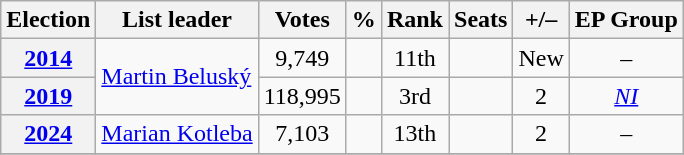<table class=wikitable style=text-align:center>
<tr>
<th>Election</th>
<th>List leader</th>
<th>Votes</th>
<th>%</th>
<th>Rank</th>
<th>Seats</th>
<th>+/–</th>
<th>EP Group</th>
</tr>
<tr>
<th><a href='#'>2014</a></th>
<td align=left rowspan=2><a href='#'>Martin Beluský</a></td>
<td>9,749</td>
<td></td>
<td>11th</td>
<td></td>
<td>New</td>
<td>–</td>
</tr>
<tr>
<th><a href='#'>2019</a></th>
<td>118,995</td>
<td></td>
<td>3rd</td>
<td></td>
<td> 2</td>
<td><em><a href='#'>NI</a></em></td>
</tr>
<tr>
<th><a href='#'>2024</a></th>
<td><a href='#'>Marian Kotleba</a></td>
<td>7,103</td>
<td></td>
<td>13th</td>
<td></td>
<td> 2</td>
<td>–</td>
</tr>
<tr>
</tr>
</table>
